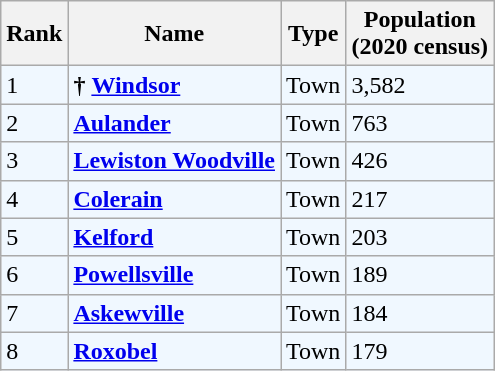<table class="wikitable sortable">
<tr>
<th>Rank</th>
<th>Name</th>
<th>Type</th>
<th>Population<br>(2020 census)</th>
</tr>
<tr style="background-color:#F0F8FF;">
<td>1</td>
<td><strong>†</strong> <strong><a href='#'>Windsor</a></strong></td>
<td>Town</td>
<td>3,582</td>
</tr>
<tr style="background-color:#F0F8FF;">
<td>2</td>
<td><strong><a href='#'>Aulander</a></strong></td>
<td>Town</td>
<td>763</td>
</tr>
<tr style="background-color:#F0F8FF;">
<td>3</td>
<td><strong><a href='#'>Lewiston Woodville</a></strong></td>
<td>Town</td>
<td>426</td>
</tr>
<tr style="background-color:#F0F8FF;">
<td>4</td>
<td><strong><a href='#'>Colerain</a></strong></td>
<td>Town</td>
<td>217</td>
</tr>
<tr style="background-color:#F0F8FF;">
<td>5</td>
<td><strong><a href='#'>Kelford</a></strong></td>
<td>Town</td>
<td>203</td>
</tr>
<tr style="background-color:#F0F8FF;">
<td>6</td>
<td><strong><a href='#'>Powellsville</a></strong></td>
<td>Town</td>
<td>189</td>
</tr>
<tr style="background-color:#F0F8FF;">
<td>7</td>
<td><strong><a href='#'>Askewville</a></strong></td>
<td>Town</td>
<td>184</td>
</tr>
<tr style="background-color:#F0F8FF;">
<td>8</td>
<td><strong><a href='#'>Roxobel</a></strong></td>
<td>Town</td>
<td>179</td>
</tr>
</table>
